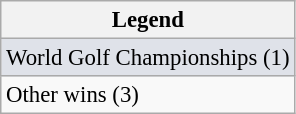<table class="wikitable" style="font-size:95%;">
<tr>
<th>Legend</th>
</tr>
<tr style="background:#dfe2e9;">
<td>World Golf Championships (1)</td>
</tr>
<tr>
<td>Other wins (3)</td>
</tr>
</table>
